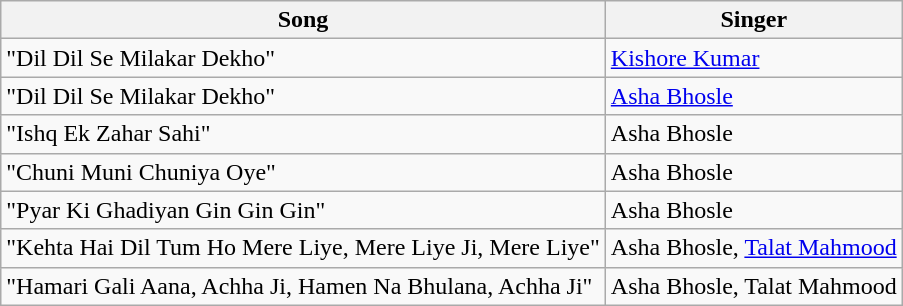<table class="wikitable">
<tr>
<th>Song</th>
<th>Singer</th>
</tr>
<tr>
<td>"Dil Dil Se Milakar Dekho"</td>
<td><a href='#'>Kishore Kumar</a></td>
</tr>
<tr>
<td>"Dil Dil Se Milakar Dekho"</td>
<td><a href='#'>Asha Bhosle</a></td>
</tr>
<tr>
<td>"Ishq Ek Zahar Sahi"</td>
<td>Asha Bhosle</td>
</tr>
<tr>
<td>"Chuni Muni Chuniya Oye"</td>
<td>Asha Bhosle</td>
</tr>
<tr>
<td>"Pyar Ki Ghadiyan Gin Gin Gin"</td>
<td>Asha Bhosle</td>
</tr>
<tr>
<td>"Kehta Hai Dil Tum Ho Mere Liye, Mere Liye Ji, Mere Liye"</td>
<td>Asha Bhosle, <a href='#'>Talat Mahmood</a></td>
</tr>
<tr>
<td>"Hamari Gali Aana, Achha Ji, Hamen Na Bhulana, Achha Ji"</td>
<td>Asha Bhosle, Talat Mahmood</td>
</tr>
</table>
